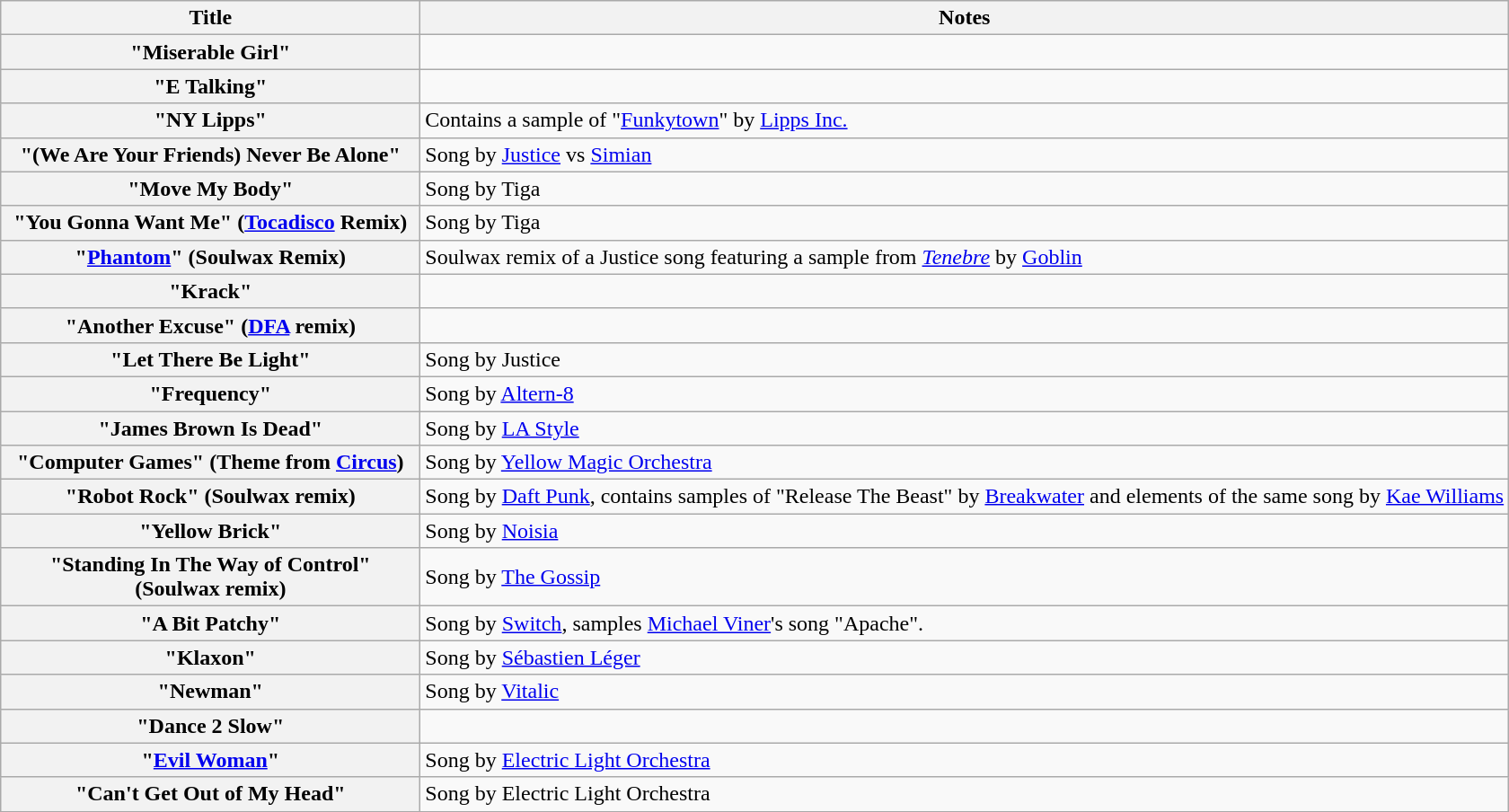<table class="wikitable plainrowheaders">
<tr>
<th scope="col" style="width:19em;">Title</th>
<th scope="col">Notes</th>
</tr>
<tr>
<th scope="row">"Miserable Girl"</th>
<td></td>
</tr>
<tr>
<th scope="row">"E Talking"</th>
<td></td>
</tr>
<tr>
<th scope="row">"NY Lipps"</th>
<td>Contains a sample of "<a href='#'>Funkytown</a>" by <a href='#'>Lipps Inc.</a></td>
</tr>
<tr>
<th scope="row">"(We Are Your Friends) Never Be Alone"</th>
<td>Song by <a href='#'>Justice</a> vs <a href='#'>Simian</a></td>
</tr>
<tr>
<th scope="row">"Move My Body"</th>
<td>Song by Tiga</td>
</tr>
<tr>
<th scope="row">"You Gonna Want Me" (<a href='#'>Tocadisco</a> Remix)</th>
<td>Song by Tiga</td>
</tr>
<tr>
<th scope="row">"<a href='#'>Phantom</a>" (Soulwax Remix)</th>
<td>Soulwax remix of a Justice song featuring a sample from <em><a href='#'>Tenebre</a></em> by <a href='#'>Goblin</a></td>
</tr>
<tr>
<th scope="row">"Krack"</th>
<td></td>
</tr>
<tr>
<th scope="row">"Another Excuse" (<a href='#'>DFA</a> remix)</th>
<td></td>
</tr>
<tr>
<th scope="row">"Let There Be Light"</th>
<td>Song by Justice</td>
</tr>
<tr>
<th scope="row">"Frequency"</th>
<td>Song by <a href='#'>Altern-8</a></td>
</tr>
<tr>
<th scope="row">"James Brown Is Dead"</th>
<td>Song by <a href='#'>LA Style</a></td>
</tr>
<tr>
<th scope="row">"Computer Games" (Theme from <a href='#'>Circus</a>)</th>
<td>Song by <a href='#'>Yellow Magic Orchestra</a></td>
</tr>
<tr>
<th scope="row">"Robot Rock" (Soulwax remix)</th>
<td>Song by <a href='#'>Daft Punk</a>, contains samples of "Release The Beast" by <a href='#'>Breakwater</a> and elements of the same song by <a href='#'>Kae Williams</a></td>
</tr>
<tr>
<th scope="row">"Yellow Brick"</th>
<td>Song by <a href='#'>Noisia</a></td>
</tr>
<tr>
<th scope="row">"Standing In The Way of Control" (Soulwax remix)</th>
<td>Song by <a href='#'>The Gossip</a></td>
</tr>
<tr>
<th scope="row">"A Bit Patchy"</th>
<td>Song by <a href='#'>Switch</a>, samples <a href='#'>Michael Viner</a>'s song "Apache".</td>
</tr>
<tr>
<th scope="row">"Klaxon"</th>
<td>Song by <a href='#'>Sébastien Léger</a></td>
</tr>
<tr>
<th scope="row">"Newman"</th>
<td>Song by <a href='#'>Vitalic</a></td>
</tr>
<tr>
<th scope="row">"Dance 2 Slow"</th>
<td></td>
</tr>
<tr>
<th scope="row">"<a href='#'>Evil Woman</a>"</th>
<td>Song by <a href='#'>Electric Light Orchestra</a></td>
</tr>
<tr>
<th scope="row">"Can't Get Out of My Head"</th>
<td>Song by Electric Light Orchestra</td>
</tr>
</table>
